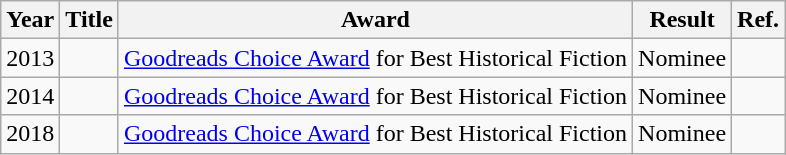<table class="wikitable">
<tr>
<th>Year</th>
<th>Title</th>
<th>Award</th>
<th>Result</th>
<th>Ref.</th>
</tr>
<tr>
<td>2013</td>
<td></td>
<td><a href='#'>Goodreads Choice Award</a> for Best Historical Fiction</td>
<td>Nominee</td>
<td></td>
</tr>
<tr>
<td>2014</td>
<td></td>
<td><a href='#'>Goodreads Choice Award</a> for Best Historical Fiction</td>
<td>Nominee</td>
<td></td>
</tr>
<tr>
<td>2018</td>
<td></td>
<td><a href='#'>Goodreads Choice Award</a> for Best Historical Fiction</td>
<td>Nominee</td>
<td></td>
</tr>
</table>
